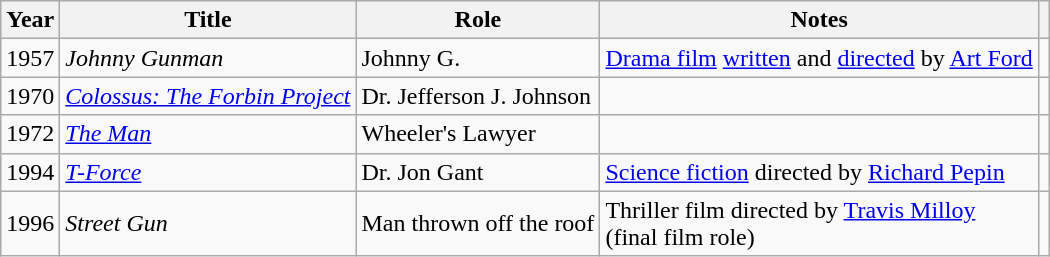<table class="wikitable sortable">
<tr>
<th>Year</th>
<th>Title</th>
<th>Role</th>
<th class="unsortable">Notes</th>
<th class="unsortable"></th>
</tr>
<tr>
<td>1957</td>
<td><em>Johnny Gunman</em></td>
<td>Johnny G.</td>
<td><a href='#'>Drama film</a> <a href='#'>written</a> and <a href='#'>directed</a> by <a href='#'>Art Ford</a></td>
<td></td>
</tr>
<tr>
<td>1970</td>
<td><em><a href='#'>Colossus: The Forbin Project</a></em></td>
<td>Dr. Jefferson J. Johnson</td>
<td></td>
<td></td>
</tr>
<tr>
<td>1972</td>
<td><em><a href='#'>The Man</a></em></td>
<td>Wheeler's Lawyer</td>
<td></td>
<td></td>
</tr>
<tr>
<td>1994</td>
<td><em><a href='#'>T-Force</a></em></td>
<td>Dr. Jon Gant</td>
<td><a href='#'>Science fiction</a> directed by <a href='#'>Richard Pepin</a></td>
<td></td>
</tr>
<tr>
<td>1996</td>
<td><em>Street Gun</em></td>
<td>Man thrown off the roof</td>
<td>Thriller film directed by <a href='#'>Travis Milloy</a><br>(final film role)</td>
<td></td>
</tr>
</table>
